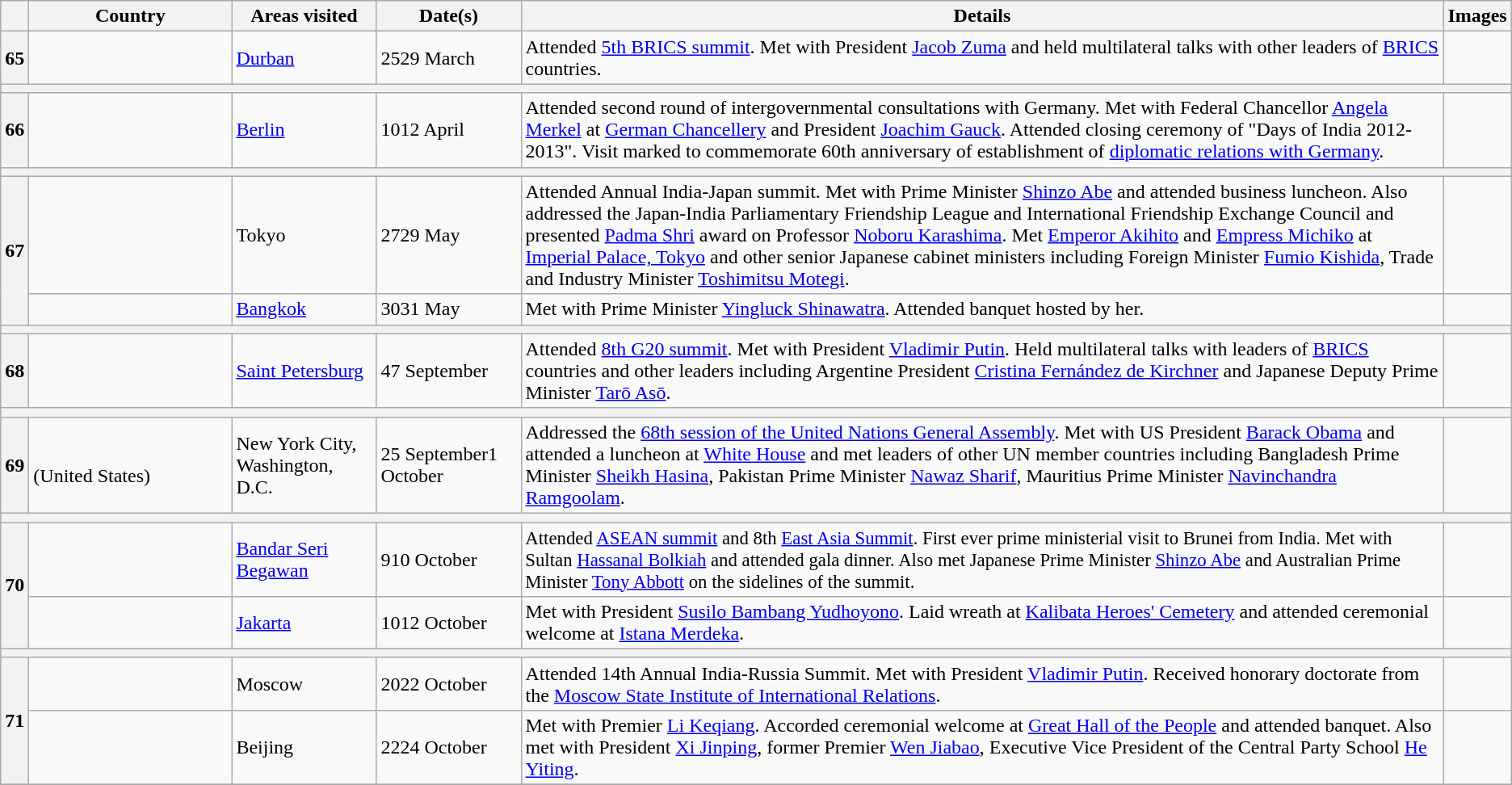<table class="wikitable outercollapse sortable">
<tr>
<th></th>
<th style="width:10em">Country</th>
<th style="width:7em">Areas visited</th>
<th style="width:7em">Date(s)</th>
<th class="unsortable">Details</th>
<th class="unsortable">Images</th>
</tr>
<tr>
<th>65</th>
<td></td>
<td><a href='#'>Durban</a></td>
<td>2529 March</td>
<td>Attended <a href='#'>5th BRICS summit</a>. Met with President <a href='#'>Jacob Zuma</a> and held multilateral talks with other leaders of <a href='#'>BRICS</a> countries.</td>
<td></td>
</tr>
<tr>
<th colspan="6"></th>
</tr>
<tr>
<th>66</th>
<td></td>
<td><a href='#'>Berlin</a></td>
<td>1012 April</td>
<td>Attended second round of intergovernmental consultations with Germany. Met with Federal Chancellor <a href='#'>Angela Merkel</a> at <a href='#'>German Chancellery</a> and President <a href='#'>Joachim Gauck</a>. Attended closing ceremony of "Days of India 2012-2013". Visit marked to commemorate 60th anniversary of establishment of <a href='#'>diplomatic relations with Germany</a>.</td>
<td></td>
</tr>
<tr>
<th colspan="6"></th>
</tr>
<tr>
<th rowspan="2">67</th>
<td></td>
<td>Tokyo</td>
<td>2729 May</td>
<td>Attended Annual India-Japan summit. Met with Prime Minister <a href='#'>Shinzo Abe</a> and attended business luncheon. Also addressed the Japan-India Parliamentary Friendship League and International Friendship Exchange Council and presented <a href='#'>Padma Shri</a> award on Professor <a href='#'>Noboru Karashima</a>. Met <a href='#'>Emperor Akihito</a> and <a href='#'>Empress Michiko</a> at <a href='#'>Imperial Palace, Tokyo</a> and other senior Japanese cabinet ministers including Foreign Minister <a href='#'>Fumio Kishida</a>, Trade and Industry Minister <a href='#'>Toshimitsu Motegi</a>.</td>
<td></td>
</tr>
<tr>
<td></td>
<td><a href='#'>Bangkok</a></td>
<td>3031 May</td>
<td>Met with Prime Minister <a href='#'>Yingluck Shinawatra</a>. Attended banquet hosted by her.</td>
<td></td>
</tr>
<tr>
<th colspan="6"></th>
</tr>
<tr>
<th>68</th>
<td></td>
<td><a href='#'>Saint Petersburg</a></td>
<td>47 September</td>
<td>Attended <a href='#'>8th G20 summit</a>. Met with President <a href='#'>Vladimir Putin</a>. Held multilateral talks with leaders of <a href='#'>BRICS</a> countries and other leaders including Argentine President <a href='#'>Cristina Fernández de Kirchner</a> and Japanese Deputy Prime Minister <a href='#'>Tarō Asō</a>.</td>
<td></td>
</tr>
<tr>
<th colspan="6"></th>
</tr>
<tr>
<th>69</th>
<td><br>(United States)</td>
<td>New York City,<br>Washington, D.C.</td>
<td>25 September1 October</td>
<td>Addressed the <a href='#'>68th session of the United Nations General Assembly</a>. Met with US President <a href='#'>Barack Obama</a> and attended a luncheon at <a href='#'>White House</a> and met leaders of other UN member countries including Bangladesh Prime Minister <a href='#'>Sheikh Hasina</a>, Pakistan Prime Minister <a href='#'>Nawaz Sharif</a>, Mauritius Prime Minister <a href='#'>Navinchandra Ramgoolam</a>.</td>
<td></td>
</tr>
<tr>
<th colspan="6"></th>
</tr>
<tr>
<th rowspan="2">70</th>
<td></td>
<td><a href='#'>Bandar Seri Begawan</a></td>
<td>910 October</td>
<td style="font-size:95%">Attended <a href='#'>ASEAN summit</a> and 8th <a href='#'>East Asia Summit</a>. First ever prime ministerial visit to Brunei from India. Met with Sultan <a href='#'>Hassanal Bolkiah</a> and attended gala dinner. Also met Japanese Prime Minister <a href='#'>Shinzo Abe</a> and Australian Prime Minister <a href='#'>Tony Abbott</a> on the sidelines of the summit.</td>
<td></td>
</tr>
<tr>
<td></td>
<td><a href='#'>Jakarta</a></td>
<td>1012 October</td>
<td>Met with President <a href='#'>Susilo Bambang Yudhoyono</a>. Laid wreath at <a href='#'>Kalibata Heroes' Cemetery</a> and attended ceremonial welcome at <a href='#'>Istana Merdeka</a>.</td>
<td></td>
</tr>
<tr>
<th colspan="6"></th>
</tr>
<tr>
<th rowspan="2">71</th>
<td></td>
<td>Moscow</td>
<td>2022 October</td>
<td>Attended 14th Annual India-Russia Summit. Met with President <a href='#'>Vladimir Putin</a>. Received honorary doctorate from the <a href='#'>Moscow State Institute of International Relations</a>.</td>
<td></td>
</tr>
<tr>
<td></td>
<td>Beijing</td>
<td>2224 October</td>
<td>Met with Premier <a href='#'>Li Keqiang</a>. Accorded ceremonial welcome at <a href='#'>Great Hall of the People</a> and attended banquet. Also met with President <a href='#'>Xi Jinping</a>, former Premier <a href='#'>Wen Jiabao</a>, Executive Vice President of the Central Party School <a href='#'>He Yiting</a>.</td>
<td></td>
</tr>
<tr>
</tr>
</table>
